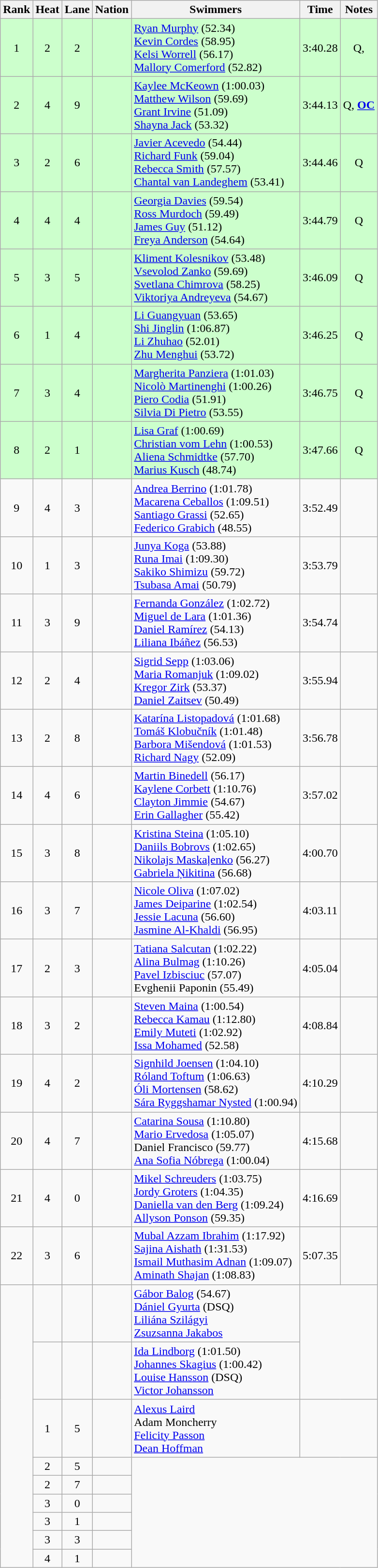<table class="wikitable sortable" style="text-align:center">
<tr>
<th>Rank</th>
<th>Heat</th>
<th>Lane</th>
<th>Nation</th>
<th>Swimmers</th>
<th>Time</th>
<th>Notes</th>
</tr>
<tr bgcolor=ccffcc>
<td>1</td>
<td>2</td>
<td>2</td>
<td align=left></td>
<td align=left><a href='#'>Ryan Murphy</a> (52.34)<br><a href='#'>Kevin Cordes</a> (58.95)<br><a href='#'>Kelsi Worrell</a> (56.17)<br><a href='#'>Mallory Comerford</a> (52.82)</td>
<td>3:40.28</td>
<td>Q, </td>
</tr>
<tr bgcolor=ccffcc>
<td>2</td>
<td>4</td>
<td>9</td>
<td align=left></td>
<td align=left><a href='#'>Kaylee McKeown</a> (1:00.03)<br><a href='#'>Matthew Wilson</a> (59.69) <br><a href='#'>Grant Irvine</a> (51.09)<br><a href='#'>Shayna Jack</a> (53.32)</td>
<td>3:44.13</td>
<td>Q, <strong><a href='#'>OC</a></strong></td>
</tr>
<tr bgcolor=ccffcc>
<td>3</td>
<td>2</td>
<td>6</td>
<td align=left></td>
<td align=left><a href='#'>Javier Acevedo</a> (54.44)<br><a href='#'>Richard Funk</a> (59.04) <br><a href='#'>Rebecca Smith</a> (57.57)<br><a href='#'>Chantal van Landeghem</a> (53.41)</td>
<td>3:44.46</td>
<td>Q</td>
</tr>
<tr bgcolor=ccffcc>
<td>4</td>
<td>4</td>
<td>4</td>
<td align=left></td>
<td align=left><a href='#'>Georgia Davies</a> (59.54)<br><a href='#'>Ross Murdoch</a> (59.49) <br><a href='#'>James Guy</a> (51.12)<br><a href='#'>Freya Anderson</a> (54.64)</td>
<td>3:44.79</td>
<td>Q</td>
</tr>
<tr bgcolor=ccffcc>
<td>5</td>
<td>3</td>
<td>5</td>
<td align=left></td>
<td align=left><a href='#'>Kliment Kolesnikov</a> (53.48)<br><a href='#'>Vsevolod Zanko</a> (59.69) <br><a href='#'>Svetlana Chimrova</a> (58.25)<br><a href='#'>Viktoriya Andreyeva</a> (54.67)</td>
<td>3:46.09</td>
<td>Q</td>
</tr>
<tr bgcolor=ccffcc>
<td>6</td>
<td>1</td>
<td>4</td>
<td align=left></td>
<td align=left><a href='#'>Li Guangyuan</a> (53.65)<br><a href='#'>Shi Jinglin</a> (1:06.87) <br><a href='#'>Li Zhuhao</a> (52.01)<br><a href='#'>Zhu Menghui</a> (53.72)</td>
<td>3:46.25</td>
<td>Q</td>
</tr>
<tr bgcolor=ccffcc>
<td>7</td>
<td>3</td>
<td>4</td>
<td align=left></td>
<td align=left><a href='#'>Margherita Panziera</a> (1:01.03)<br><a href='#'>Nicolò Martinenghi</a> (1:00.26) <br><a href='#'>Piero Codia</a> (51.91)<br><a href='#'>Silvia Di Pietro</a> (53.55)</td>
<td>3:46.75</td>
<td>Q</td>
</tr>
<tr bgcolor=ccffcc>
<td>8</td>
<td>2</td>
<td>1</td>
<td align=left></td>
<td align=left><a href='#'>Lisa Graf</a> (1:00.69)<br><a href='#'>Christian vom Lehn</a> (1:00.53) <br><a href='#'>Aliena Schmidtke</a> (57.70)<br><a href='#'>Marius Kusch</a> (48.74)</td>
<td>3:47.66</td>
<td>Q</td>
</tr>
<tr>
<td>9</td>
<td>4</td>
<td>3</td>
<td align=left></td>
<td align=left><a href='#'>Andrea Berrino</a> (1:01.78)<br><a href='#'>Macarena Ceballos</a> (1:09.51) <br><a href='#'>Santiago Grassi</a> (52.65)<br><a href='#'>Federico Grabich</a> (48.55)</td>
<td>3:52.49</td>
<td></td>
</tr>
<tr>
<td>10</td>
<td>1</td>
<td>3</td>
<td align=left></td>
<td align=left><a href='#'>Junya Koga</a> (53.88)<br><a href='#'>Runa Imai</a> (1:09.30) <br><a href='#'>Sakiko Shimizu</a> (59.72)<br><a href='#'>Tsubasa Amai</a> (50.79)</td>
<td>3:53.79</td>
<td></td>
</tr>
<tr>
<td>11</td>
<td>3</td>
<td>9</td>
<td align=left></td>
<td align=left><a href='#'>Fernanda González</a> (1:02.72)<br><a href='#'>Miguel de Lara</a> (1:01.36) <br><a href='#'>Daniel Ramírez</a> (54.13)<br><a href='#'>Liliana Ibáñez</a> (56.53)</td>
<td>3:54.74</td>
<td></td>
</tr>
<tr>
<td>12</td>
<td>2</td>
<td>4</td>
<td align=left></td>
<td align=left><a href='#'>Sigrid Sepp</a> (1:03.06)<br><a href='#'>Maria Romanjuk</a> (1:09.02) <br><a href='#'>Kregor Zirk</a> (53.37)<br><a href='#'>Daniel Zaitsev</a> (50.49)</td>
<td>3:55.94</td>
<td></td>
</tr>
<tr>
<td>13</td>
<td>2</td>
<td>8</td>
<td align=left></td>
<td align=left><a href='#'>Katarína Listopadová</a> (1:01.68)<br><a href='#'>Tomáš Klobučník</a> (1:01.48) <br><a href='#'>Barbora Mišendová</a> (1:01.53)<br><a href='#'>Richard Nagy</a> (52.09)</td>
<td>3:56.78</td>
<td></td>
</tr>
<tr>
<td>14</td>
<td>4</td>
<td>6</td>
<td align=left></td>
<td align=left><a href='#'>Martin Binedell</a> (56.17)<br><a href='#'>Kaylene Corbett</a> (1:10.76) <br><a href='#'>Clayton Jimmie</a> (54.67)<br><a href='#'>Erin Gallagher</a> (55.42)</td>
<td>3:57.02</td>
<td></td>
</tr>
<tr>
<td>15</td>
<td>3</td>
<td>8</td>
<td align=left></td>
<td align=left><a href='#'>Kristina Steina</a> (1:05.10)<br><a href='#'>Daniils Bobrovs</a> (1:02.65) <br><a href='#'>Nikolajs Maskaļenko</a> (56.27)<br><a href='#'>Gabriela Ņikitina</a> (56.68)</td>
<td>4:00.70</td>
<td></td>
</tr>
<tr>
<td>16</td>
<td>3</td>
<td>7</td>
<td align=left></td>
<td align=left><a href='#'>Nicole Oliva</a> (1:07.02)<br><a href='#'>James Deiparine</a> (1:02.54) <br><a href='#'>Jessie Lacuna</a> (56.60)<br><a href='#'>Jasmine Al-Khaldi</a> (56.95)</td>
<td>4:03.11</td>
<td></td>
</tr>
<tr>
<td>17</td>
<td>2</td>
<td>3</td>
<td align=left></td>
<td align=left><a href='#'>Tatiana Salcutan</a> (1:02.22)<br><a href='#'>Alina Bulmag</a> (1:10.26) <br><a href='#'>Pavel Izbisciuc</a> (57.07)<br>Evghenii Paponin (55.49)</td>
<td>4:05.04</td>
<td></td>
</tr>
<tr>
<td>18</td>
<td>3</td>
<td>2</td>
<td align=left></td>
<td align=left><a href='#'>Steven Maina</a> (1:00.54)<br><a href='#'>Rebecca Kamau</a> (1:12.80) <br><a href='#'>Emily Muteti</a> (1:02.92)<br><a href='#'>Issa Mohamed</a> (52.58)</td>
<td>4:08.84</td>
<td></td>
</tr>
<tr>
<td>19</td>
<td>4</td>
<td>2</td>
<td align=left></td>
<td align=left><a href='#'>Signhild Joensen</a> (1:04.10)<br><a href='#'>Róland Toftum</a> (1:06.63) <br><a href='#'>Óli Mortensen</a> (58.62)<br><a href='#'>Sára Ryggshamar Nysted</a> (1:00.94)</td>
<td>4:10.29</td>
<td></td>
</tr>
<tr>
<td>20</td>
<td>4</td>
<td>7</td>
<td align=left></td>
<td align=left><a href='#'>Catarina Sousa</a> (1:10.80)<br><a href='#'>Mario Ervedosa</a> (1:05.07) <br>Daniel Francisco (59.77)<br><a href='#'>Ana Sofia Nóbrega</a> (1:00.04)</td>
<td>4:15.68</td>
<td></td>
</tr>
<tr>
<td>21</td>
<td>4</td>
<td>0</td>
<td align=left></td>
<td align=left><a href='#'>Mikel Schreuders</a> (1:03.75)<br><a href='#'>Jordy Groters</a> (1:04.35) <br><a href='#'>Daniella van den Berg</a> (1:09.24)<br><a href='#'>Allyson Ponson</a> (59.35)</td>
<td>4:16.69</td>
<td></td>
</tr>
<tr>
<td>22</td>
<td>3</td>
<td>6</td>
<td align=left></td>
<td align=left><a href='#'>Mubal Azzam Ibrahim</a> (1:17.92)<br><a href='#'>Sajina Aishath</a> (1:31.53) <br><a href='#'>Ismail Muthasim Adnan</a> (1:09.07)<br><a href='#'>Aminath Shajan</a> (1:08.83)</td>
<td>5:07.35</td>
<td></td>
</tr>
<tr>
<td rowspan=9></td>
<td></td>
<td></td>
<td align=left></td>
<td align=left><a href='#'>Gábor Balog</a> (54.67)<br><a href='#'>Dániel Gyurta</a> (DSQ) <br><a href='#'>Liliána Szilágyi</a><br><a href='#'>Zsuzsanna Jakabos</a></td>
<td rowspan=2 colspan=2></td>
</tr>
<tr>
<td></td>
<td></td>
<td align=left></td>
<td align=left><a href='#'>Ida Lindborg</a> (1:01.50)<br><a href='#'>Johannes Skagius</a> (1:00.42) <br><a href='#'>Louise Hansson</a> (DSQ)<br><a href='#'>Victor Johansson</a></td>
</tr>
<tr>
<td>1</td>
<td>5</td>
<td align=left></td>
<td align=left><a href='#'>Alexus Laird</a> <br>Adam Moncherry<br><a href='#'>Felicity Passon</a><br><a href='#'>Dean Hoffman</a></td>
<td colspan=2></td>
</tr>
<tr>
<td>2</td>
<td>5</td>
<td align=left></td>
<td rowspan=6 colspan=3></td>
</tr>
<tr>
<td>2</td>
<td>7</td>
<td align=left></td>
</tr>
<tr>
<td>3</td>
<td>0</td>
<td align=left></td>
</tr>
<tr>
<td>3</td>
<td>1</td>
<td align=left></td>
</tr>
<tr>
<td>3</td>
<td>3</td>
<td align=left></td>
</tr>
<tr>
<td>4</td>
<td>1</td>
<td align=left></td>
</tr>
</table>
